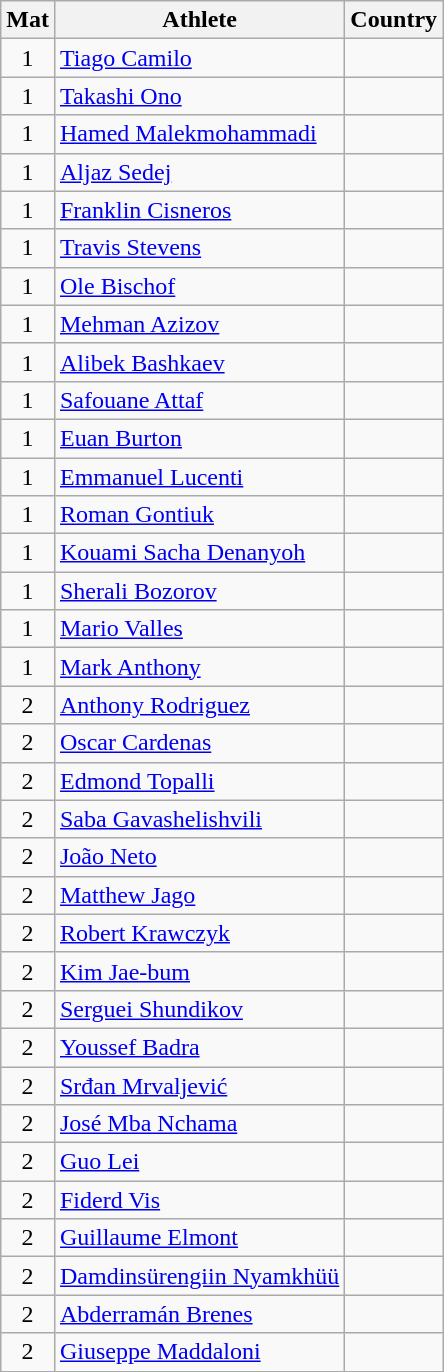<table class="wikitable sortable" style="text-align:center">
<tr>
<th>Mat</th>
<th>Athlete</th>
<th>Country</th>
</tr>
<tr>
<td>1</td>
<td align="left"><a href='#'>Tiago Camilo</a></td>
<td></td>
</tr>
<tr>
<td>1</td>
<td align="left"><a href='#'>Takashi Ono</a></td>
<td></td>
</tr>
<tr>
<td>1</td>
<td align="left"><a href='#'>Hamed Malekmohammadi</a></td>
<td></td>
</tr>
<tr>
<td>1</td>
<td align="left"><a href='#'>Aljaz Sedej</a></td>
<td></td>
</tr>
<tr>
<td>1</td>
<td align="left"><a href='#'>Franklin Cisneros</a></td>
<td></td>
</tr>
<tr>
<td>1</td>
<td align="left"><a href='#'>Travis Stevens</a></td>
<td></td>
</tr>
<tr>
<td>1</td>
<td align="left"><a href='#'>Ole Bischof</a></td>
<td></td>
</tr>
<tr>
<td>1</td>
<td align="left"><a href='#'>Mehman Azizov</a></td>
<td></td>
</tr>
<tr>
<td>1</td>
<td align="left"><a href='#'>Alibek Bashkaev</a></td>
<td></td>
</tr>
<tr>
<td>1</td>
<td align="left"><a href='#'>Safouane Attaf</a></td>
<td></td>
</tr>
<tr>
<td>1</td>
<td align="left"><a href='#'>Euan Burton</a></td>
<td></td>
</tr>
<tr>
<td>1</td>
<td align="left"><a href='#'>Emmanuel Lucenti</a></td>
<td></td>
</tr>
<tr>
<td>1</td>
<td align="left"><a href='#'>Roman Gontiuk</a></td>
<td></td>
</tr>
<tr>
<td>1</td>
<td align="left"><a href='#'>Kouami Sacha Denanyoh</a></td>
<td></td>
</tr>
<tr>
<td>1</td>
<td align="left"><a href='#'>Sherali Bozorov</a></td>
<td></td>
</tr>
<tr>
<td>1</td>
<td align="left"><a href='#'>Mario Valles</a></td>
<td></td>
</tr>
<tr>
<td>1</td>
<td align="left"><a href='#'>Mark Anthony</a></td>
<td></td>
</tr>
<tr>
<td>2</td>
<td align="left"><a href='#'>Anthony Rodriguez</a></td>
<td></td>
</tr>
<tr>
<td>2</td>
<td align="left"><a href='#'>Oscar Cardenas</a></td>
<td></td>
</tr>
<tr>
<td>2</td>
<td align="left"><a href='#'>Edmond Topalli</a></td>
<td></td>
</tr>
<tr>
<td>2</td>
<td align="left"><a href='#'>Saba Gavashelishvili</a></td>
<td></td>
</tr>
<tr>
<td>2</td>
<td align="left"><a href='#'>João Neto</a></td>
<td></td>
</tr>
<tr>
<td>2</td>
<td align="left"><a href='#'>Matthew Jago</a></td>
<td></td>
</tr>
<tr>
<td>2</td>
<td align="left"><a href='#'>Robert Krawczyk</a></td>
<td></td>
</tr>
<tr>
<td>2</td>
<td align="left"><a href='#'>Kim Jae-bum</a></td>
<td></td>
</tr>
<tr>
<td>2</td>
<td align="left"><a href='#'>Serguei Shundikov</a></td>
<td></td>
</tr>
<tr>
<td>2</td>
<td align="left"><a href='#'>Youssef Badra</a></td>
<td></td>
</tr>
<tr>
<td>2</td>
<td align="left"><a href='#'>Srđan Mrvaljević</a></td>
<td></td>
</tr>
<tr>
<td>2</td>
<td align="left"><a href='#'>José Mba Nchama</a></td>
<td></td>
</tr>
<tr>
<td>2</td>
<td align="left"><a href='#'>Guo Lei</a></td>
<td></td>
</tr>
<tr>
<td>2</td>
<td align="left"><a href='#'>Fiderd Vis</a></td>
<td></td>
</tr>
<tr>
<td>2</td>
<td align="left"><a href='#'>Guillaume Elmont</a></td>
<td></td>
</tr>
<tr>
<td>2</td>
<td align="left"><a href='#'>Damdinsürengiin Nyamkhüü</a></td>
<td></td>
</tr>
<tr>
<td>2</td>
<td align="left"><a href='#'>Abderramán Brenes</a></td>
<td></td>
</tr>
<tr>
<td>2</td>
<td align="left"><a href='#'>Giuseppe Maddaloni</a></td>
<td></td>
</tr>
</table>
